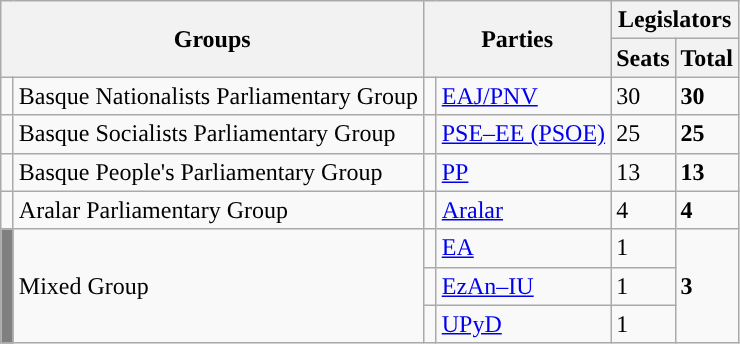<table class="wikitable" style="text-align:left;">
<tr>
<th rowspan="2" colspan="2">Groups</th>
<th rowspan="2" colspan="2">Parties</th>
<th colspan="2">Legislators</th>
</tr>
<tr>
<th>Seats</th>
<th>Total</th>
</tr>
<tr>
<td width="1" style="color:inherit;background:"></td>
<td>Basque Nationalists Parliamentary Group</td>
<td width="1" style="color:inherit;background:"></td>
<td><a href='#'>EAJ/PNV</a></td>
<td>30</td>
<td><strong>30</strong></td>
</tr>
<tr>
<td style="color:inherit;background:"></td>
<td>Basque Socialists Parliamentary Group</td>
<td style="color:inherit;background:"></td>
<td><a href='#'>PSE–EE (PSOE)</a></td>
<td>25</td>
<td><strong>25</strong></td>
</tr>
<tr>
<td style="color:inherit;background:"></td>
<td>Basque People's Parliamentary Group</td>
<td style="color:inherit;background:"></td>
<td><a href='#'>PP</a></td>
<td>13</td>
<td><strong>13</strong></td>
</tr>
<tr>
<td style="color:inherit;background:"></td>
<td>Aralar Parliamentary Group</td>
<td style="color:inherit;background:"></td>
<td><a href='#'>Aralar</a></td>
<td>4</td>
<td><strong>4</strong></td>
</tr>
<tr>
<td rowspan="3" bgcolor="gray"></td>
<td rowspan="3">Mixed Group</td>
<td style="color:inherit;background:"></td>
<td><a href='#'>EA</a></td>
<td>1</td>
<td rowspan="3"><strong>3</strong></td>
</tr>
<tr>
<td style="color:inherit;background:"></td>
<td><a href='#'>EzAn–IU</a></td>
<td>1</td>
</tr>
<tr>
<td style="color:inherit;background:"></td>
<td><a href='#'>UPyD</a></td>
<td>1</td>
</tr>
</table>
